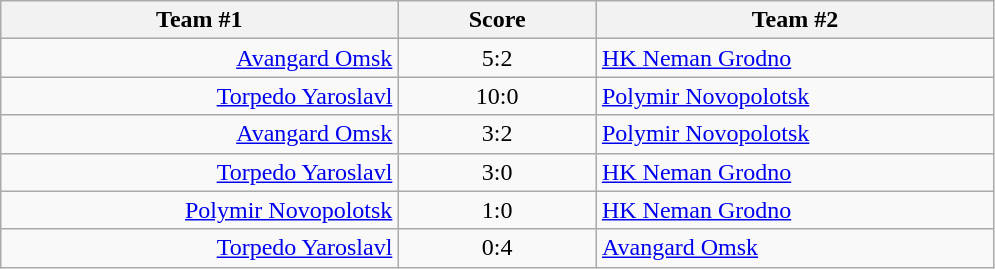<table class="wikitable" style="text-align: center;">
<tr>
<th width=22%>Team #1</th>
<th width=11%>Score</th>
<th width=22%>Team #2</th>
</tr>
<tr>
<td style="text-align: right;"><a href='#'>Avangard Omsk</a> </td>
<td>5:2</td>
<td style="text-align: left;"> <a href='#'>HK Neman Grodno</a></td>
</tr>
<tr>
<td style="text-align: right;"><a href='#'>Torpedo Yaroslavl</a> </td>
<td>10:0</td>
<td style="text-align: left;"> <a href='#'>Polymir Novopolotsk</a></td>
</tr>
<tr>
<td style="text-align: right;"><a href='#'>Avangard Omsk</a> </td>
<td>3:2</td>
<td style="text-align: left;"> <a href='#'>Polymir Novopolotsk</a></td>
</tr>
<tr>
<td style="text-align: right;"><a href='#'>Torpedo Yaroslavl</a> </td>
<td>3:0</td>
<td style="text-align: left;"> <a href='#'>HK Neman Grodno</a></td>
</tr>
<tr>
<td style="text-align: right;"><a href='#'>Polymir Novopolotsk</a> </td>
<td>1:0</td>
<td style="text-align: left;"> <a href='#'>HK Neman Grodno</a></td>
</tr>
<tr>
<td style="text-align: right;"><a href='#'>Torpedo Yaroslavl</a> </td>
<td>0:4</td>
<td style="text-align: left;"> <a href='#'>Avangard Omsk</a></td>
</tr>
</table>
